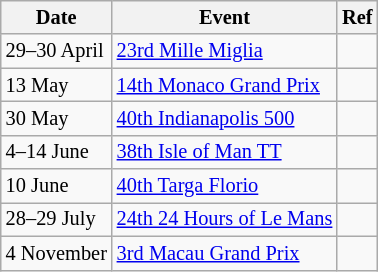<table class="wikitable" style="font-size: 85%">
<tr>
<th>Date</th>
<th>Event</th>
<th>Ref</th>
</tr>
<tr>
<td>29–30 April</td>
<td><a href='#'>23rd Mille Miglia</a></td>
<td></td>
</tr>
<tr>
<td>13 May</td>
<td><a href='#'>14th Monaco Grand Prix</a></td>
<td></td>
</tr>
<tr>
<td>30 May</td>
<td><a href='#'>40th Indianapolis 500</a></td>
<td></td>
</tr>
<tr>
<td>4–14 June</td>
<td><a href='#'>38th Isle of Man TT</a></td>
<td></td>
</tr>
<tr>
<td>10 June</td>
<td><a href='#'>40th Targa Florio</a></td>
<td></td>
</tr>
<tr>
<td>28–29 July</td>
<td><a href='#'>24th 24 Hours of Le Mans</a></td>
<td></td>
</tr>
<tr>
<td>4 November</td>
<td><a href='#'>3rd Macau Grand Prix</a></td>
<td></td>
</tr>
</table>
